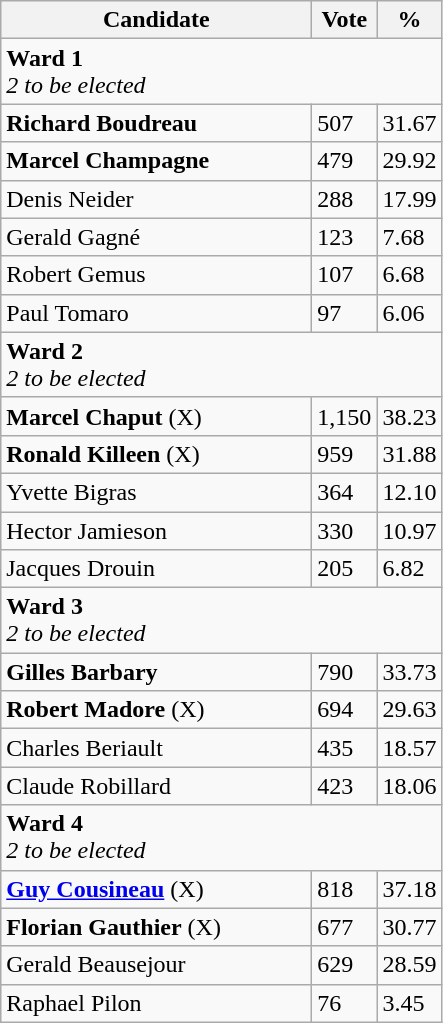<table class="wikitable">
<tr>
<th bgcolor="#DDDDFF" width="200px">Candidate</th>
<th bgcolor="#DDDDFF">Vote</th>
<th bgcolor="#DDDDFF">%</th>
</tr>
<tr>
<td colspan="4"><strong>Ward 1</strong> <br> <em>2 to be elected</em></td>
</tr>
<tr>
<td><strong>Richard Boudreau</strong></td>
<td>507</td>
<td>31.67</td>
</tr>
<tr>
<td><strong>Marcel Champagne</strong></td>
<td>479</td>
<td>29.92</td>
</tr>
<tr>
<td>Denis Neider</td>
<td>288</td>
<td>17.99</td>
</tr>
<tr>
<td>Gerald Gagné</td>
<td>123</td>
<td>7.68</td>
</tr>
<tr>
<td>Robert Gemus</td>
<td>107</td>
<td>6.68</td>
</tr>
<tr>
<td>Paul Tomaro</td>
<td>97</td>
<td>6.06</td>
</tr>
<tr>
<td colspan="4"><strong>Ward 2</strong> <br> <em>2 to be elected</em></td>
</tr>
<tr>
<td><strong>Marcel Chaput</strong> (X)</td>
<td>1,150</td>
<td>38.23</td>
</tr>
<tr>
<td><strong>Ronald Killeen</strong> (X)</td>
<td>959</td>
<td>31.88</td>
</tr>
<tr>
<td>Yvette Bigras</td>
<td>364</td>
<td>12.10</td>
</tr>
<tr>
<td>Hector Jamieson</td>
<td>330</td>
<td>10.97</td>
</tr>
<tr>
<td>Jacques Drouin</td>
<td>205</td>
<td>6.82</td>
</tr>
<tr>
<td colspan="4"><strong>Ward 3</strong> <br> <em>2 to be elected</em></td>
</tr>
<tr>
<td><strong>Gilles Barbary</strong></td>
<td>790</td>
<td>33.73</td>
</tr>
<tr>
<td><strong>Robert Madore</strong> (X)</td>
<td>694</td>
<td>29.63</td>
</tr>
<tr>
<td>Charles Beriault</td>
<td>435</td>
<td>18.57</td>
</tr>
<tr>
<td>Claude Robillard</td>
<td>423</td>
<td>18.06</td>
</tr>
<tr>
<td colspan="4"><strong>Ward 4</strong> <br> <em>2 to be elected</em></td>
</tr>
<tr>
<td><strong><a href='#'>Guy Cousineau</a></strong> (X)</td>
<td>818</td>
<td>37.18</td>
</tr>
<tr>
<td><strong>Florian Gauthier</strong> (X)</td>
<td>677</td>
<td>30.77</td>
</tr>
<tr>
<td>Gerald Beausejour</td>
<td>629</td>
<td>28.59</td>
</tr>
<tr>
<td>Raphael Pilon</td>
<td>76</td>
<td>3.45</td>
</tr>
</table>
